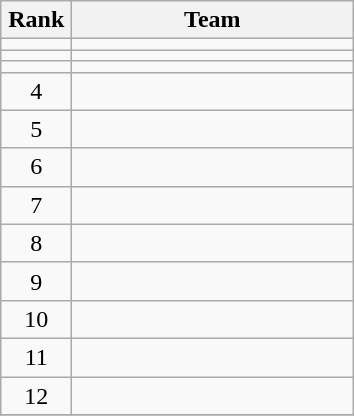<table class="wikitable" style="text-align: center;">
<tr>
<th width=40>Rank</th>
<th width=180>Team</th>
</tr>
<tr align=center>
<td></td>
<td style="text-align:left;"></td>
</tr>
<tr align=center>
<td></td>
<td style="text-align:left;"></td>
</tr>
<tr align=center>
<td></td>
<td style="text-align:left;"></td>
</tr>
<tr align=center>
<td>4</td>
<td style="text-align:left;"></td>
</tr>
<tr align=center>
<td>5</td>
<td style="text-align:left;"></td>
</tr>
<tr align=center>
<td>6</td>
<td style="text-align:left;"></td>
</tr>
<tr align=center>
<td>7</td>
<td style="text-align:left;"></td>
</tr>
<tr align=center>
<td>8</td>
<td style="text-align:left;"></td>
</tr>
<tr align=center>
<td>9</td>
<td style="text-align:left;"></td>
</tr>
<tr align=center>
<td>10</td>
<td style="text-align:left;"></td>
</tr>
<tr align=center>
<td>11</td>
<td style="text-align:left;"></td>
</tr>
<tr align=center>
<td>12</td>
<td style="text-align:left;"></td>
</tr>
<tr>
</tr>
</table>
